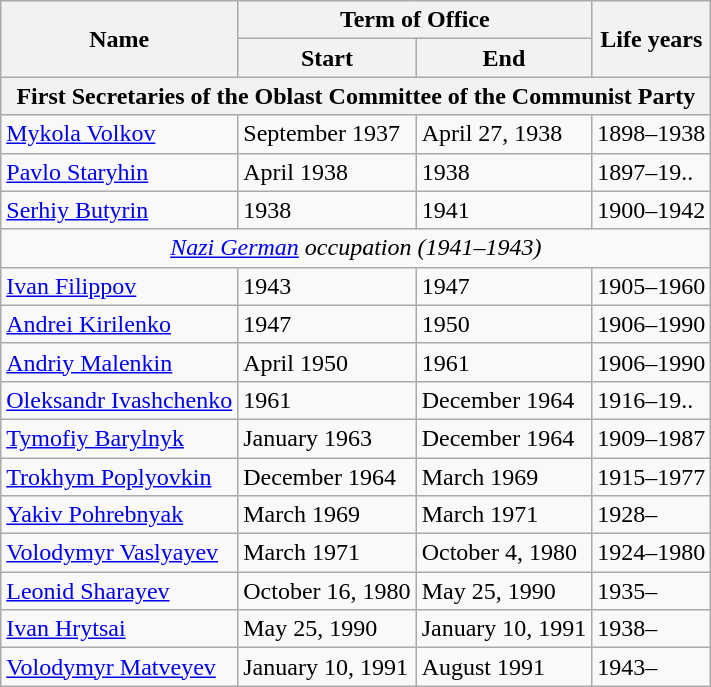<table class="wikitable">
<tr>
<th rowspan="2">Name</th>
<th colspan="2">Term of Office</th>
<th rowspan="2">Life years</th>
</tr>
<tr>
<th>Start</th>
<th>End</th>
</tr>
<tr>
<th colspan="4">First Secretaries of the Oblast Committee of the Communist Party</th>
</tr>
<tr>
<td><a href='#'>Mykola Volkov</a></td>
<td>September 1937</td>
<td>April 27, 1938</td>
<td>1898–1938</td>
</tr>
<tr>
<td><a href='#'>Pavlo Staryhin</a></td>
<td>April 1938</td>
<td>1938</td>
<td>1897–19..</td>
</tr>
<tr>
<td><a href='#'>Serhiy Butyrin</a></td>
<td>1938</td>
<td>1941</td>
<td>1900–1942</td>
</tr>
<tr>
<td colspan="4" align=center><em><a href='#'>Nazi German</a> occupation (1941–1943)</em></td>
</tr>
<tr>
<td><a href='#'>Ivan Filippov</a></td>
<td>1943</td>
<td>1947</td>
<td>1905–1960</td>
</tr>
<tr>
<td><a href='#'>Andrei Kirilenko</a></td>
<td>1947</td>
<td>1950</td>
<td>1906–1990</td>
</tr>
<tr>
<td><a href='#'>Andriy Malenkin</a></td>
<td>April 1950</td>
<td>1961</td>
<td>1906–1990</td>
</tr>
<tr>
<td><a href='#'>Oleksandr Ivashchenko</a></td>
<td>1961</td>
<td>December 1964</td>
<td>1916–19..</td>
</tr>
<tr>
<td><a href='#'>Tymofiy Barylnyk</a></td>
<td>January 1963</td>
<td>December 1964</td>
<td>1909–1987</td>
</tr>
<tr>
<td><a href='#'>Trokhym Poplyovkin</a></td>
<td>December 1964</td>
<td>March 1969</td>
<td>1915–1977</td>
</tr>
<tr>
<td><a href='#'>Yakiv Pohrebnyak</a></td>
<td>March 1969</td>
<td>March 1971</td>
<td>1928–</td>
</tr>
<tr>
<td><a href='#'>Volodymyr Vaslyayev</a></td>
<td>March 1971</td>
<td>October 4, 1980</td>
<td>1924–1980</td>
</tr>
<tr>
<td><a href='#'>Leonid Sharayev</a></td>
<td>October 16, 1980</td>
<td>May 25, 1990</td>
<td>1935–</td>
</tr>
<tr>
<td><a href='#'>Ivan Hrytsai</a></td>
<td>May 25, 1990</td>
<td>January 10, 1991</td>
<td>1938–</td>
</tr>
<tr>
<td><a href='#'>Volodymyr Matveyev</a></td>
<td>January 10, 1991</td>
<td>August 1991</td>
<td>1943–</td>
</tr>
</table>
